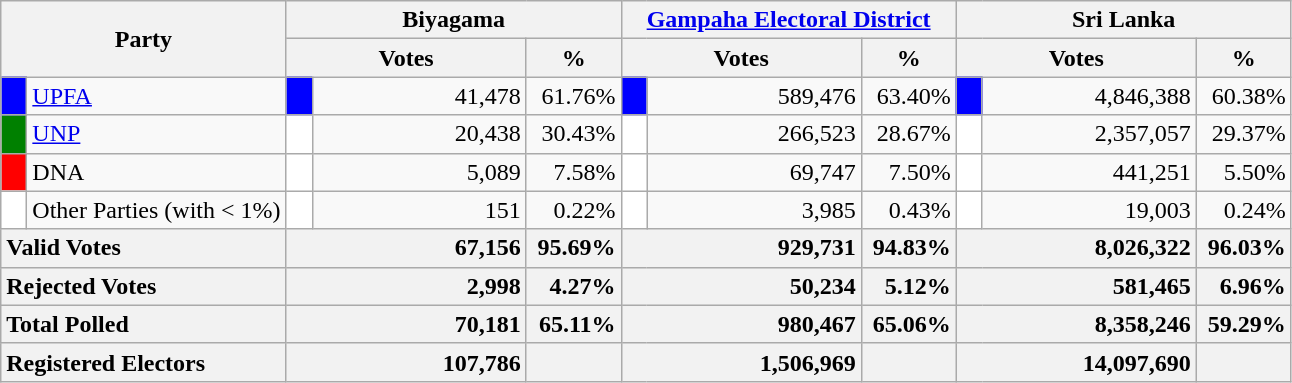<table class="wikitable">
<tr>
<th colspan="2" width="144px"rowspan="2">Party</th>
<th colspan="3" width="216px">Biyagama</th>
<th colspan="3" width="216px"><a href='#'>Gampaha Electoral District</a></th>
<th colspan="3" width="216px">Sri Lanka</th>
</tr>
<tr>
<th colspan="2" width="144px">Votes</th>
<th>%</th>
<th colspan="2" width="144px">Votes</th>
<th>%</th>
<th colspan="2" width="144px">Votes</th>
<th>%</th>
</tr>
<tr>
<td style="background-color:blue;" width="10px"></td>
<td style="text-align:left;"><a href='#'>UPFA</a></td>
<td style="background-color:blue;" width="10px"></td>
<td style="text-align:right;">41,478</td>
<td style="text-align:right;">61.76%</td>
<td style="background-color:blue;" width="10px"></td>
<td style="text-align:right;">589,476</td>
<td style="text-align:right;">63.40%</td>
<td style="background-color:blue;" width="10px"></td>
<td style="text-align:right;">4,846,388</td>
<td style="text-align:right;">60.38%</td>
</tr>
<tr>
<td style="background-color:green;" width="10px"></td>
<td style="text-align:left;"><a href='#'>UNP</a></td>
<td style="background-color:white;" width="10px"></td>
<td style="text-align:right;">20,438</td>
<td style="text-align:right;">30.43%</td>
<td style="background-color:white;" width="10px"></td>
<td style="text-align:right;">266,523</td>
<td style="text-align:right;">28.67%</td>
<td style="background-color:white;" width="10px"></td>
<td style="text-align:right;">2,357,057</td>
<td style="text-align:right;">29.37%</td>
</tr>
<tr>
<td style="background-color:red;" width="10px"></td>
<td style="text-align:left;">DNA</td>
<td style="background-color:white;" width="10px"></td>
<td style="text-align:right;">5,089</td>
<td style="text-align:right;">7.58%</td>
<td style="background-color:white;" width="10px"></td>
<td style="text-align:right;">69,747</td>
<td style="text-align:right;">7.50%</td>
<td style="background-color:white;" width="10px"></td>
<td style="text-align:right;">441,251</td>
<td style="text-align:right;">5.50%</td>
</tr>
<tr>
<td style="background-color:white;" width="10px"></td>
<td style="text-align:left;">Other Parties (with < 1%)</td>
<td style="background-color:white;" width="10px"></td>
<td style="text-align:right;">151</td>
<td style="text-align:right;">0.22%</td>
<td style="background-color:white;" width="10px"></td>
<td style="text-align:right;">3,985</td>
<td style="text-align:right;">0.43%</td>
<td style="background-color:white;" width="10px"></td>
<td style="text-align:right;">19,003</td>
<td style="text-align:right;">0.24%</td>
</tr>
<tr>
<th colspan="2" width="144px"style="text-align:left;">Valid Votes</th>
<th style="text-align:right;"colspan="2" width="144px">67,156</th>
<th style="text-align:right;">95.69%</th>
<th style="text-align:right;"colspan="2" width="144px">929,731</th>
<th style="text-align:right;">94.83%</th>
<th style="text-align:right;"colspan="2" width="144px">8,026,322</th>
<th style="text-align:right;">96.03%</th>
</tr>
<tr>
<th colspan="2" width="144px"style="text-align:left;">Rejected Votes</th>
<th style="text-align:right;"colspan="2" width="144px">2,998</th>
<th style="text-align:right;">4.27%</th>
<th style="text-align:right;"colspan="2" width="144px">50,234</th>
<th style="text-align:right;">5.12%</th>
<th style="text-align:right;"colspan="2" width="144px">581,465</th>
<th style="text-align:right;">6.96%</th>
</tr>
<tr>
<th colspan="2" width="144px"style="text-align:left;">Total Polled</th>
<th style="text-align:right;"colspan="2" width="144px">70,181</th>
<th style="text-align:right;">65.11%</th>
<th style="text-align:right;"colspan="2" width="144px">980,467</th>
<th style="text-align:right;">65.06%</th>
<th style="text-align:right;"colspan="2" width="144px">8,358,246</th>
<th style="text-align:right;">59.29%</th>
</tr>
<tr>
<th colspan="2" width="144px"style="text-align:left;">Registered Electors</th>
<th style="text-align:right;"colspan="2" width="144px">107,786</th>
<th></th>
<th style="text-align:right;"colspan="2" width="144px">1,506,969</th>
<th></th>
<th style="text-align:right;"colspan="2" width="144px">14,097,690</th>
<th></th>
</tr>
</table>
